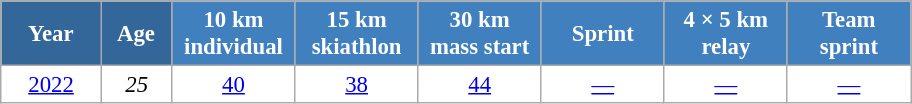<table class="wikitable" style="font-size:95%; text-align:center; border:grey solid 1px; border-collapse:collapse; background:#ffffff;">
<tr>
<th style="background-color:#369; color:white; width:60px;"> Year </th>
<th style="background-color:#369; color:white; width:40px;"> Age </th>
<th style="background-color:#4180be; color:white; width:75px;"> 10 km <br> individual </th>
<th style="background-color:#4180be; color:white; width:75px;"> 15 km <br> skiathlon </th>
<th style="background-color:#4180be; color:white; width:75px;"> 30 km <br> mass start </th>
<th style="background-color:#4180be; color:white; width:75px;"> Sprint </th>
<th style="background-color:#4180be; color:white; width:75px;"> 4 × 5 km <br> relay </th>
<th style="background-color:#4180be; color:white; width:75px;"> Team <br> sprint </th>
</tr>
<tr>
<td><a href='#'>2022</a></td>
<td><em>25</em></td>
<td><a href='#'>40</a></td>
<td><a href='#'>38</a></td>
<td><a href='#'>44</a></td>
<td><a href='#'>—</a></td>
<td><a href='#'>—</a></td>
<td><a href='#'>—</a></td>
</tr>
</table>
